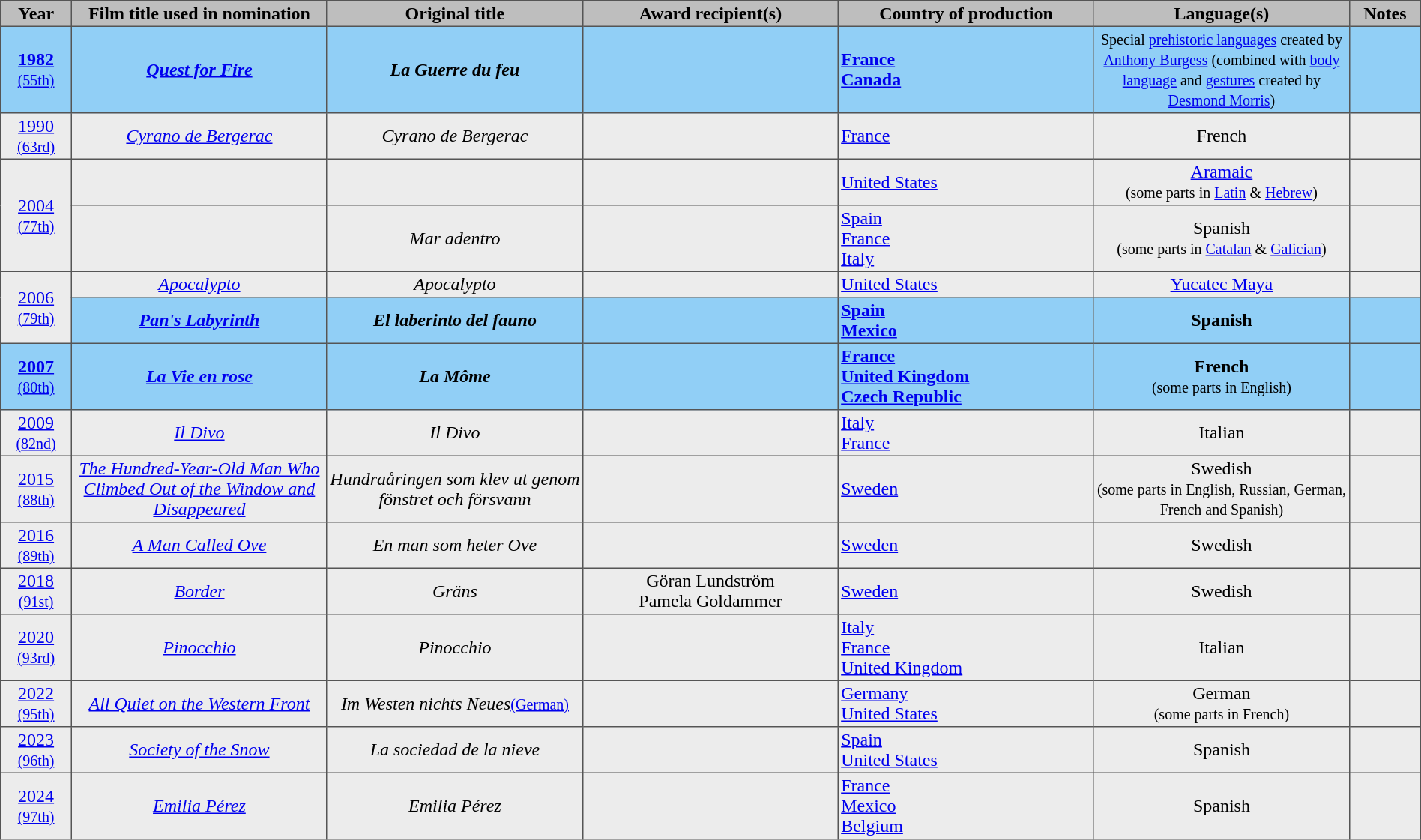<table cellpadding=2 cellspacing=0 border=1 style="border-collapse:collapse; border: 1px #555 solid; text-align:center" class="sortable">
<tr bgcolor="#bebebe">
<th width="5%">Year</th>
<th width="18%">Film title used in nomination</th>
<th width="18%">Original title</th>
<th width="18%">Award recipient(s)</th>
<th width="18%">Country of production</th>
<th width="18%">Language(s)</th>
<th width="5%" class="unsortable">Notes</th>
</tr>
<tr bgcolor="#91CFF6">
<td><strong><a href='#'>1982</a></strong><br><small><a href='#'>(55th)</a></small></td>
<td><strong><em><a href='#'>Quest for Fire</a></em></strong></td>
<td><strong><em>La Guerre du feu</em></strong></td>
<td><strong></strong><br><strong></strong><br></td>
<td align="left"> <strong><a href='#'>France</a></strong><br> <strong><a href='#'>Canada</a></strong></td>
<td><small>Special <a href='#'>prehistoric languages</a> created by <a href='#'>Anthony Burgess</a> (combined with <a href='#'>body language</a> and <a href='#'>gestures</a> created by <a href='#'>Desmond Morris</a>)</small></td>
<td></td>
</tr>
<tr bgcolor="#ececec">
<td><a href='#'>1990</a><br><small><a href='#'>(63rd)</a></small></td>
<td><em><a href='#'>Cyrano de Bergerac</a></em></td>
<td><em>Cyrano de Bergerac</em></td>
<td><br></td>
<td align="left"> <a href='#'>France</a></td>
<td>French</td>
<td></td>
</tr>
<tr bgcolor="#ececec">
<td rowspan=2><a href='#'>2004</a><br><small><a href='#'>(77th)</a></small></td>
<td><em></em></td>
<td><em></em></td>
<td><br></td>
<td align="left"> <a href='#'>United States</a></td>
<td><a href='#'>Aramaic</a><br><small>(some parts in <a href='#'>Latin</a> & <a href='#'>Hebrew</a>)</small></td>
<td></td>
</tr>
<tr bgcolor="#ececec">
<td><em></em></td>
<td><em>Mar adentro</em></td>
<td><br></td>
<td align="left"> <a href='#'>Spain</a><br> <a href='#'>France</a><br> <a href='#'>Italy</a></td>
<td>Spanish<br><small>(some parts in <a href='#'>Catalan</a> & <a href='#'>Galician</a>)</small></td>
<td></td>
</tr>
<tr bgcolor="#ececec">
<td rowspan=2><a href='#'>2006</a><br><small><a href='#'>(79th)</a></small></td>
<td><em><a href='#'>Apocalypto</a></em></td>
<td><em>Apocalypto</em></td>
<td><br></td>
<td align="left"> <a href='#'>United States</a></td>
<td><a href='#'>Yucatec Maya</a></td>
<td></td>
</tr>
<tr bgcolor="#91CFF6">
<td><strong><em><a href='#'>Pan's Labyrinth</a></em></strong></td>
<td><strong><em>El laberinto del fauno</em></strong></td>
<td><strong></strong><br><strong></strong><br></td>
<td align="left"> <strong><a href='#'>Spain</a></strong><br> <strong><a href='#'>Mexico</a></strong></td>
<td><strong>Spanish</strong></td>
<td></td>
</tr>
<tr bgcolor="#91CFF6">
<td><strong><a href='#'>2007</a></strong><br><small><a href='#'>(80th)</a></small></td>
<td><strong><em><a href='#'>La Vie en rose</a></em></strong></td>
<td><strong><em>La Môme</em></strong></td>
<td><strong></strong><br><strong></strong><br></td>
<td align="left"> <strong><a href='#'>France</a></strong><br> <strong><a href='#'>United Kingdom</a></strong><br> <strong><a href='#'>Czech Republic</a></strong></td>
<td><strong>French</strong><br><small>(some parts in English)</small></td>
<td></td>
</tr>
<tr bgcolor="#ececec">
<td><a href='#'>2009</a><br><small><a href='#'>(82nd)</a></small></td>
<td><em><a href='#'>Il Divo</a></em></td>
<td><em>Il Divo</em></td>
<td><br><br></td>
<td align="left"> <a href='#'>Italy</a><br> <a href='#'>France</a></td>
<td>Italian</td>
<td></td>
</tr>
<tr bgcolor="#ececec">
<td><a href='#'>2015</a><br><small><a href='#'>(88th)</a></small></td>
<td><em><a href='#'>The Hundred-Year-Old Man Who Climbed Out of the Window and Disappeared</a></em></td>
<td><em>Hundraåringen som klev ut genom fönstret och försvann</em></td>
<td><br><br></td>
<td align="left"> <a href='#'>Sweden</a></td>
<td>Swedish<br><small>(some parts in English, Russian, German, French and Spanish)</small></td>
<td></td>
</tr>
<tr bgcolor="#ececec">
<td><a href='#'>2016</a><br><small><a href='#'>(89th)</a></small></td>
<td><em><a href='#'>A Man Called Ove</a></em></td>
<td><em>En man som heter Ove</em></td>
<td><br><br></td>
<td align="left"> <a href='#'>Sweden</a></td>
<td>Swedish</td>
<td></td>
</tr>
<tr bgcolor="#ececec">
<td><a href='#'>2018</a><br><small><a href='#'>(91st)</a></small></td>
<td><em><a href='#'>Border</a></em></td>
<td><em>Gräns</em></td>
<td>Göran Lundström<br>Pamela Goldammer<br></td>
<td align="left"> <a href='#'>Sweden</a></td>
<td>Swedish</td>
<td></td>
</tr>
<tr bgcolor="#ececec">
<td><a href='#'>2020</a><br><small><a href='#'>(93rd)</a></small></td>
<td><em><a href='#'>Pinocchio</a></em></td>
<td><em>Pinocchio</em></td>
<td><br><br></td>
<td align="left"> <a href='#'>Italy</a><br> <a href='#'>France</a><br> <a href='#'>United Kingdom</a></td>
<td>Italian</td>
<td></td>
</tr>
<tr bgcolor="#ececec">
<td><a href='#'>2022</a><br><small><a href='#'>(95th)</a></small></td>
<td><em><a href='#'>All Quiet on the Western Front</a></em></td>
<td><em>Im Westen nichts Neues</em><small><a href='#'>(German)</a></small></td>
<td><br></td>
<td align="left"> <a href='#'>Germany</a><br> <a href='#'>United States</a></td>
<td>German <br><small>(some parts in French)</small></td>
<td></td>
</tr>
<tr bgcolor="#ececec">
<td><a href='#'>2023</a><br><small><a href='#'>(96th)</a></small></td>
<td><em><a href='#'>Society of the Snow</a></em></td>
<td><em>La sociedad de la nieve</em></td>
<td><br><br></td>
<td align="left"> <a href='#'>Spain</a><br> <a href='#'>United States</a></td>
<td>Spanish</td>
<td></td>
</tr>
<tr bgcolor="#ececec">
<td><a href='#'>2024</a><br><small><a href='#'>(97th)</a></small></td>
<td><em><a href='#'>Emilia Pérez</a></em></td>
<td><em>Emilia Pérez</em></td>
<td><br><br></td>
<td align="left"> <a href='#'>France</a> <br>  <a href='#'>Mexico</a> <br>  <a href='#'>Belgium</a></td>
<td>Spanish</td>
<td></td>
</tr>
</table>
